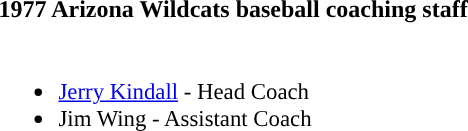<table class="toccolours">
<tr>
<th colspan="9">1977 Arizona Wildcats baseball coaching staff</th>
</tr>
<tr>
<td style="text-align: left; font-size: 95%;" valign="top"><br><ul><li><a href='#'>Jerry Kindall</a> - Head Coach</li><li>Jim Wing - Assistant Coach</li></ul></td>
</tr>
</table>
